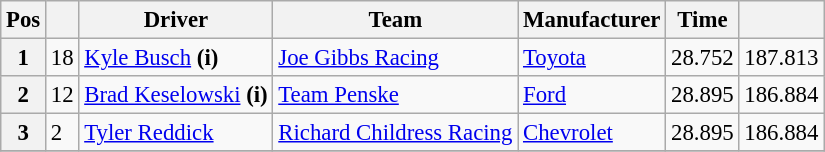<table class="wikitable" style="font-size:95%">
<tr>
<th>Pos</th>
<th></th>
<th>Driver</th>
<th>Team</th>
<th>Manufacturer</th>
<th>Time</th>
<th></th>
</tr>
<tr>
<th>1</th>
<td>18</td>
<td><a href='#'>Kyle Busch</a> <strong>(i)</strong></td>
<td><a href='#'>Joe Gibbs Racing</a></td>
<td><a href='#'>Toyota</a></td>
<td>28.752</td>
<td>187.813</td>
</tr>
<tr>
<th>2</th>
<td>12</td>
<td><a href='#'>Brad Keselowski</a> <strong>(i)</strong></td>
<td><a href='#'>Team Penske</a></td>
<td><a href='#'>Ford</a></td>
<td>28.895</td>
<td>186.884</td>
</tr>
<tr>
<th>3</th>
<td>2</td>
<td><a href='#'>Tyler Reddick</a></td>
<td><a href='#'>Richard Childress Racing</a></td>
<td><a href='#'>Chevrolet</a></td>
<td>28.895</td>
<td>186.884</td>
</tr>
<tr>
</tr>
</table>
